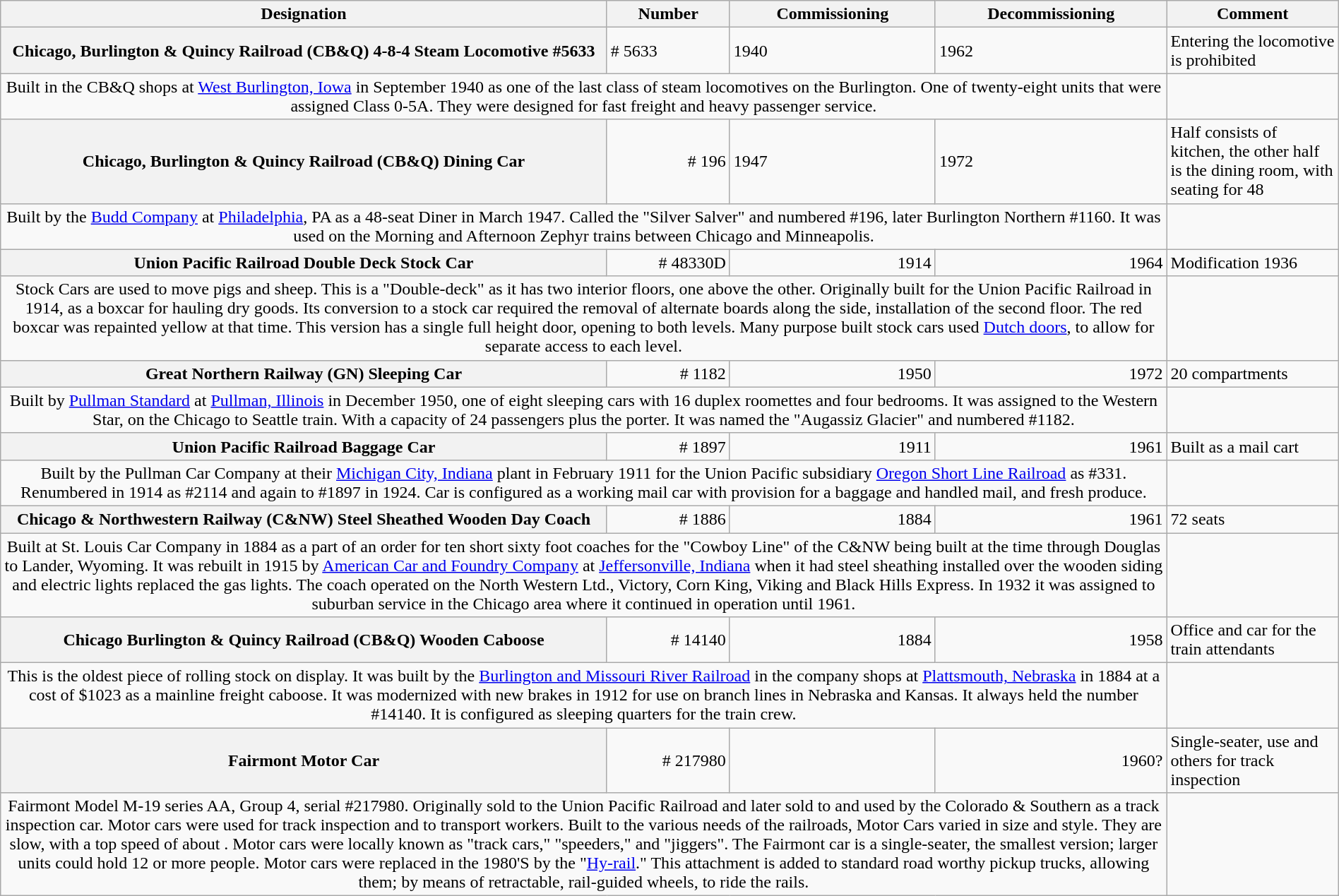<table class="wikitable" style="margin: 1em auto 1em auto;">
<tr>
<th scope="col">Designation</th>
<th scope="col">Number</th>
<th scope="col">Commissioning</th>
<th scope="col">Decommissioning</th>
<th scope="col">Comment</th>
</tr>
<tr>
<th scope="row">Chicago, Burlington & Quincy Railroad (CB&Q) 4-8-4 Steam Locomotive #5633</th>
<td># 5633</td>
<td>1940</td>
<td>1962</td>
<td>Entering the locomotive is prohibited</td>
</tr>
<tr>
<td colspan=4 style="text-align: center;">Built in the CB&Q shops at <a href='#'>West Burlington, Iowa</a> in September 1940 as one of the last class of steam locomotives on the Burlington. One of twenty-eight  units that were assigned Class 0-5A. They were designed for fast freight and heavy passenger service.</td>
<td><br></td>
</tr>
<tr>
<th scope="row">Chicago, Burlington & Quincy Railroad (CB&Q) Dining Car</th>
<td style="text-align: right;"># 196</td>
<td>1947</td>
<td>1972</td>
<td>Half consists of kitchen, the other half is the dining room, with seating for 48</td>
</tr>
<tr>
<td colspan=4 style="text-align: center;">Built by the <a href='#'>Budd Company</a> at <a href='#'>Philadelphia</a>, PA as a 48-seat Diner in March 1947. Called the "Silver Salver" and numbered #196, later Burlington Northern #1160. It was used on the Morning and Afternoon Zephyr trains between Chicago and Minneapolis.</td>
<td></td>
</tr>
<tr>
<th scope="row">Union Pacific Railroad Double Deck Stock Car</th>
<td style="text-align: right;"># 48330D</td>
<td style="text-align: right;">1914</td>
<td style="text-align: right;">1964</td>
<td>Modification 1936</td>
</tr>
<tr>
<td colspan=4 style="text-align: center;">Stock Cars are used to move pigs and sheep. This is a "Double-deck" as it has two interior floors, one above the other. Originally built for the Union Pacific Railroad in 1914, as a boxcar for hauling dry goods. Its conversion to a stock car required the removal of alternate boards along the side, installation of the second floor.  The red boxcar was repainted yellow at that time. This version has a single full height door, opening to both levels.  Many purpose built stock cars used <a href='#'>Dutch doors</a>, to allow for separate access to each level.</td>
<td></td>
</tr>
<tr>
<th scope="row">Great Northern Railway (GN) Sleeping Car</th>
<td style="text-align: right;"># 1182</td>
<td style="text-align: right;">1950</td>
<td style="text-align: right;">1972</td>
<td>20 compartments</td>
</tr>
<tr>
<td colspan=4 style="text-align: center;">Built by <a href='#'>Pullman Standard</a> at <a href='#'>Pullman, Illinois</a> in December 1950, one of eight sleeping cars with 16 duplex roomettes and four bedrooms. It was assigned to the Western Star, on the Chicago to Seattle train. With a capacity of 24 passengers plus the porter. It was named the "Augassiz Glacier" and numbered #1182.</td>
<td><br></td>
</tr>
<tr>
<th scope="row">Union Pacific Railroad Baggage Car</th>
<td style="text-align: right;"># 1897</td>
<td style="text-align: right;">1911</td>
<td style="text-align: right;">1961</td>
<td>Built as a mail cart</td>
</tr>
<tr>
<td colspan=4 style="text-align: center;">Built by the Pullman Car Company at their <a href='#'>Michigan City, Indiana</a> plant in February 1911 for the Union Pacific subsidiary <a href='#'>Oregon Short Line Railroad</a> as #331. Renumbered in 1914 as #2114 and again to #1897 in 1924. Car is configured as a working mail car with provision for a baggage and handled mail, and fresh produce.</td>
<td></td>
</tr>
<tr>
<th scope="row">Chicago & Northwestern Railway (C&NW) Steel Sheathed Wooden Day Coach</th>
<td style="text-align: right;"># 1886</td>
<td style="text-align: right;">1884</td>
<td style="text-align: right;">1961</td>
<td>72 seats</td>
</tr>
<tr>
<td colspan=4 style="text-align: center;">Built at St. Louis Car Company in 1884 as a part of an order for ten short sixty foot coaches for the "Cowboy Line" of the C&NW being built at the time through Douglas to Lander, Wyoming.  It was rebuilt in 1915 by <a href='#'>American Car and Foundry Company</a> at <a href='#'>Jeffersonville, Indiana</a> when it had steel sheathing installed over the wooden siding and electric lights replaced the gas lights. The coach operated on the North Western Ltd., Victory, Corn King, Viking and Black Hills Express. In 1932 it was assigned to suburban service in the Chicago area where it continued in operation until 1961.</td>
<td><br></td>
</tr>
<tr>
<th scope="row">Chicago Burlington & Quincy Railroad (CB&Q) Wooden Caboose</th>
<td style="text-align: right;"># 14140</td>
<td style="text-align: right;">1884</td>
<td style="text-align: right;">1958</td>
<td>Office and car for the train attendants</td>
</tr>
<tr>
<td colspan=4 style="text-align: center;">This is the oldest piece of rolling stock on display. It was built by the <a href='#'>Burlington and Missouri River Railroad</a> in the company shops at <a href='#'>Plattsmouth, Nebraska</a> in 1884 at a cost of $1023 as a mainline freight caboose. It was modernized with new brakes in 1912 for use on branch lines in Nebraska and Kansas. It always held the number #14140. It is configured as sleeping quarters for the train crew.</td>
<td><br></td>
</tr>
<tr>
<th scope="row">Fairmont Motor Car</th>
<td style="text-align: right;"># 217980</td>
<td style="text-align: right;"></td>
<td style="text-align: right;">1960?</td>
<td>Single-seater, use and others for track inspection</td>
</tr>
<tr>
<td colspan=4 style="text-align: center;">Fairmont Model M-19 series AA, Group 4, serial #217980. Originally sold to the Union Pacific Railroad and later sold to and used by the Colorado & Southern as a track inspection car. Motor cars were used for track inspection and to transport workers. Built to the various needs of the railroads, Motor Cars varied in size and style. They are slow, with a top speed of about . Motor cars were locally known as "track cars," "speeders," and "jiggers". The Fairmont car is a single-seater, the smallest version; larger units could hold 12 or more people. Motor cars were replaced in the 1980'S by the "<a href='#'>Hy-rail</a>." This attachment is added to standard road worthy pickup trucks, allowing them; by means of retractable, rail-guided wheels, to ride the rails.</td>
<td><br></td>
</tr>
</table>
